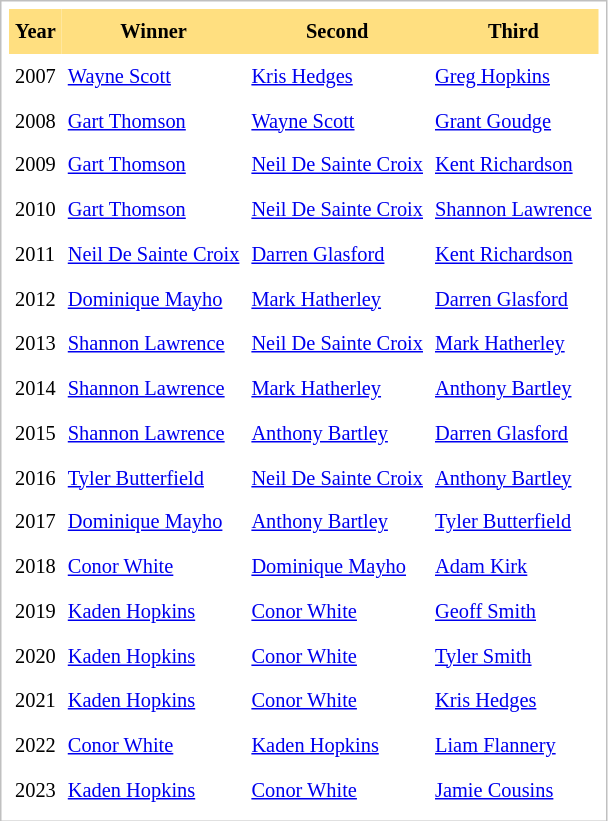<table cellpadding="4" cellspacing="0"  style="border: 1px solid silver; color: black; margin: 0 0 0.5em 0; background-color: white; padding: 5px; text-align: left; font-size:85%; vertical-align: top; line-height:1.6em;">
<tr>
<th scope=col; align="center" bgcolor="FFDF80">Year</th>
<th scope=col; align="center" bgcolor="FFDF80">Winner</th>
<th scope=col; align="center" bgcolor="FFDF80">Second</th>
<th scope=col; align="center" bgcolor="FFDF80">Third</th>
</tr>
<tr>
</tr>
<tr>
<td>2007</td>
<td><a href='#'>Wayne Scott</a></td>
<td><a href='#'>Kris Hedges</a></td>
<td><a href='#'>Greg Hopkins</a></td>
</tr>
<tr>
<td>2008</td>
<td><a href='#'>Gart Thomson</a></td>
<td><a href='#'>Wayne Scott</a></td>
<td><a href='#'>Grant Goudge</a></td>
</tr>
<tr>
<td>2009</td>
<td><a href='#'>Gart Thomson</a></td>
<td><a href='#'>Neil De Sainte Croix</a></td>
<td><a href='#'>Kent Richardson</a></td>
</tr>
<tr>
<td>2010</td>
<td><a href='#'>Gart Thomson</a></td>
<td><a href='#'>Neil De Sainte Croix</a></td>
<td><a href='#'>Shannon Lawrence</a></td>
</tr>
<tr>
<td>2011</td>
<td><a href='#'>Neil De Sainte Croix</a></td>
<td><a href='#'>Darren Glasford</a></td>
<td><a href='#'>Kent Richardson</a></td>
</tr>
<tr>
<td>2012</td>
<td><a href='#'>Dominique Mayho</a></td>
<td><a href='#'>Mark Hatherley</a></td>
<td><a href='#'>Darren Glasford</a></td>
</tr>
<tr>
<td>2013</td>
<td><a href='#'>Shannon Lawrence</a></td>
<td><a href='#'>Neil De Sainte Croix</a></td>
<td><a href='#'>Mark Hatherley</a></td>
</tr>
<tr>
<td>2014</td>
<td><a href='#'>Shannon Lawrence</a></td>
<td><a href='#'>Mark Hatherley</a></td>
<td><a href='#'>Anthony Bartley</a></td>
</tr>
<tr>
<td>2015</td>
<td><a href='#'>Shannon Lawrence</a></td>
<td><a href='#'>Anthony Bartley</a></td>
<td><a href='#'>Darren Glasford</a></td>
</tr>
<tr>
<td>2016</td>
<td><a href='#'>Tyler Butterfield</a></td>
<td><a href='#'>Neil De Sainte Croix</a></td>
<td><a href='#'>Anthony Bartley</a></td>
</tr>
<tr>
<td>2017</td>
<td><a href='#'>Dominique Mayho</a></td>
<td><a href='#'>Anthony Bartley</a></td>
<td><a href='#'>Tyler Butterfield</a></td>
</tr>
<tr>
<td>2018</td>
<td><a href='#'>Conor White</a></td>
<td><a href='#'>Dominique Mayho</a></td>
<td><a href='#'>Adam Kirk</a></td>
</tr>
<tr>
<td>2019</td>
<td><a href='#'>Kaden Hopkins</a></td>
<td><a href='#'>Conor White</a></td>
<td><a href='#'>Geoff Smith</a></td>
</tr>
<tr>
<td>2020</td>
<td><a href='#'>Kaden Hopkins</a></td>
<td><a href='#'>Conor White</a></td>
<td><a href='#'>Tyler Smith</a></td>
</tr>
<tr>
<td>2021</td>
<td><a href='#'>Kaden Hopkins</a></td>
<td><a href='#'>Conor White</a></td>
<td><a href='#'>Kris Hedges</a></td>
</tr>
<tr>
<td>2022</td>
<td><a href='#'>Conor White</a></td>
<td><a href='#'>Kaden Hopkins</a></td>
<td><a href='#'>Liam Flannery</a></td>
</tr>
<tr>
<td>2023</td>
<td><a href='#'>Kaden Hopkins</a></td>
<td><a href='#'>Conor White</a></td>
<td><a href='#'>Jamie Cousins</a></td>
</tr>
</table>
